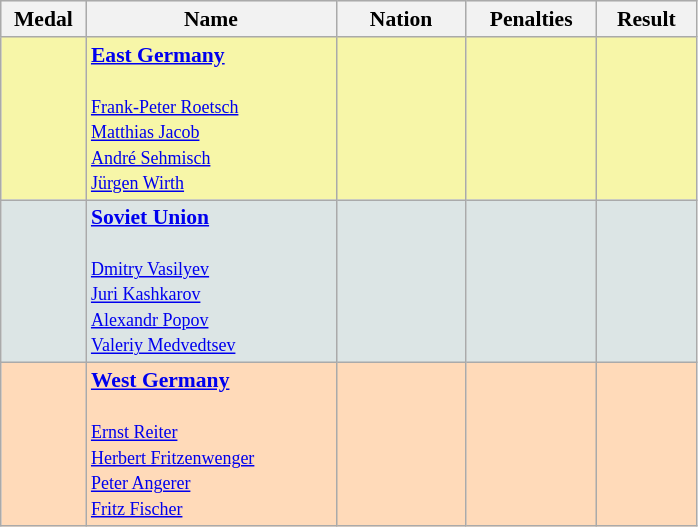<table class=wikitable style="border:1px solid #AAAAAA;font-size:90%">
<tr bgcolor="#E4E4E4">
<th style="border-bottom:1px solid #AAAAAA" width=50>Medal</th>
<th style="border-bottom:1px solid #AAAAAA" width=160>Name</th>
<th style="border-bottom:1px solid #AAAAAA" width=80>Nation</th>
<th style="border-bottom:1px solid #AAAAAA" width=80>Penalties</th>
<th style="border-bottom:1px solid #AAAAAA" width=60>Result</th>
</tr>
<tr bgcolor="#F7F6A8">
<td align="center"></td>
<td><strong><a href='#'>East Germany</a></strong><br><br><small><a href='#'>Frank-Peter Roetsch</a><br><a href='#'>Matthias Jacob</a><br><a href='#'>André Sehmisch</a><br><a href='#'>Jürgen Wirth</a></small></td>
<td></td>
<td align="center"></td>
<td align="center"></td>
</tr>
<tr bgcolor="#DCE5E5">
<td align="center"></td>
<td><strong><a href='#'>Soviet Union</a></strong><br><br><small><a href='#'>Dmitry Vasilyev</a><br><a href='#'>Juri Kashkarov</a><br><a href='#'>Alexandr Popov</a><br><a href='#'>Valeriy Medvedtsev</a></small></td>
<td></td>
<td align="center"></td>
<td align="right"></td>
</tr>
<tr bgcolor="#FFDAB9">
<td align="center"></td>
<td><strong><a href='#'>West Germany</a></strong><br><br><small><a href='#'>Ernst Reiter</a><br><a href='#'>Herbert Fritzenwenger</a><br><a href='#'>Peter Angerer</a><br><a href='#'>Fritz Fischer</a></small></td>
<td></td>
<td align="center"></td>
<td align="right"></td>
</tr>
</table>
